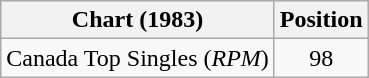<table class="wikitable">
<tr>
<th>Chart (1983)</th>
<th>Position</th>
</tr>
<tr>
<td>Canada Top Singles (<em>RPM</em>)</td>
<td align="center">98</td>
</tr>
</table>
